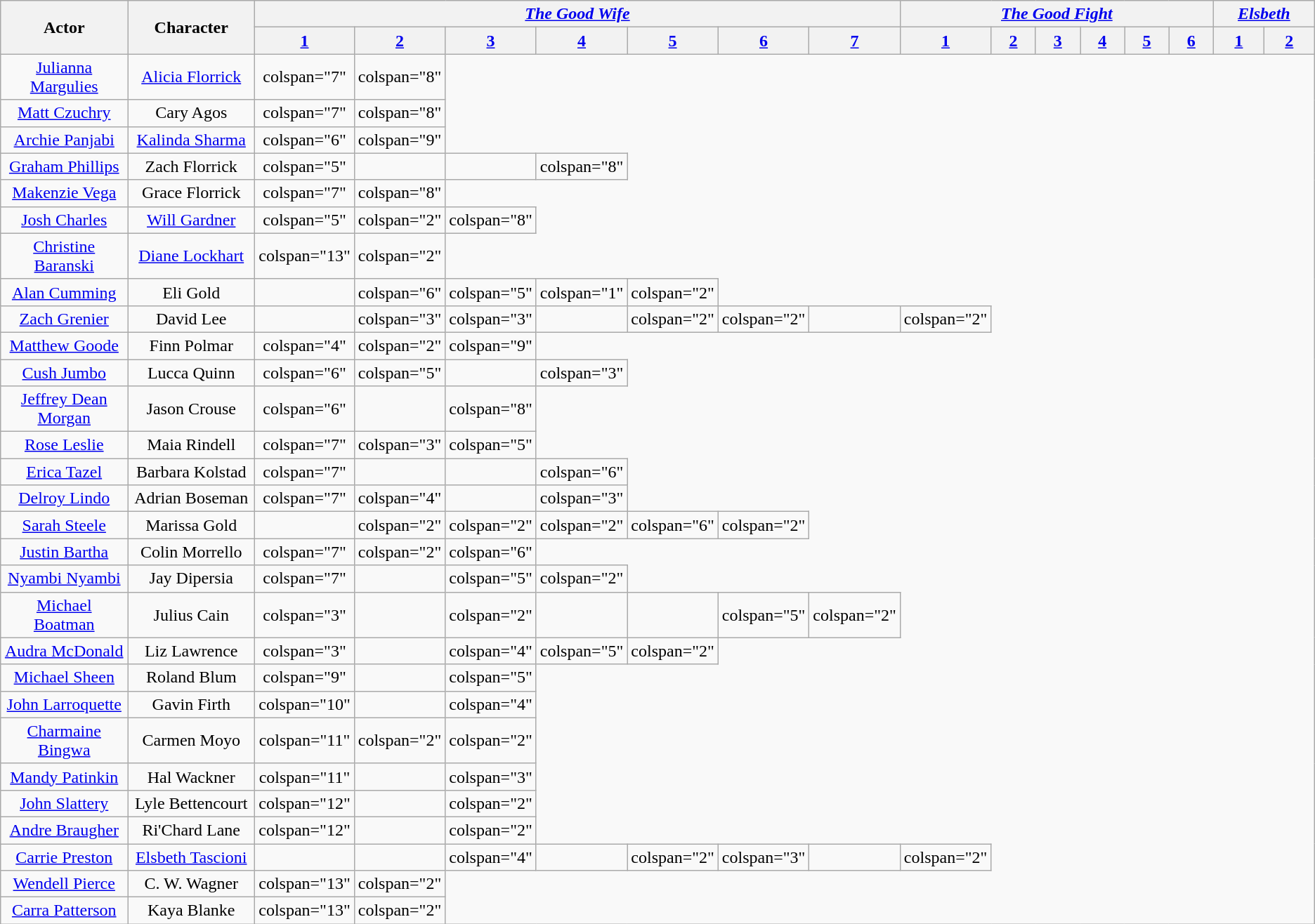<table class="wikitable plainrowheaders" style="text-align:center">
<tr>
<th rowspan="2" style="width:12%;" scope="col">Actor</th>
<th rowspan="2" style="width:12%;" scope="col">Character</th>
<th colspan="7"><em><a href='#'>The Good Wife</a></em></th>
<th colspan="6"><em><a href='#'>The Good Fight</a></em></th>
<th colspan="2"><em><a href='#'>Elsbeth</a></em></th>
</tr>
<tr>
<th style="width:5%;" scope="col"><a href='#'>1</a></th>
<th style="width:5%;" scope="col"><a href='#'>2</a></th>
<th style="width:5%;" scope="col"><a href='#'>3</a></th>
<th style="width:5%;" scope="col"><a href='#'>4</a></th>
<th style="width:5%;" scope="col"><a href='#'>5</a></th>
<th style="width:5%;" scope="col"><a href='#'>6</a></th>
<th style="width:5%;" scope="col"><a href='#'>7</a></th>
<th style="width:5%;" scope="col"><a href='#'>1</a></th>
<th style="width:5%;" scope="col"><a href='#'>2</a></th>
<th style="width:5%;" scope="col"><a href='#'>3</a></th>
<th style="width:5%;" scope="col"><a href='#'>4</a></th>
<th style="width:5%;" scope="col"><a href='#'>5</a></th>
<th style="width:5%;" scope="col"><a href='#'>6</a></th>
<th style="width:5%;" scope="col"><a href='#'>1</a></th>
<th style="width:5%;" scope="col"><a href='#'>2</a></th>
</tr>
<tr>
<td><a href='#'>Julianna Margulies</a></td>
<td><a href='#'>Alicia Florrick</a></td>
<td>colspan="7" </td>
<td>colspan="8" </td>
</tr>
<tr>
<td><a href='#'>Matt Czuchry</a></td>
<td>Cary Agos</td>
<td>colspan="7" </td>
<td>colspan="8" </td>
</tr>
<tr>
<td><a href='#'>Archie Panjabi</a></td>
<td><a href='#'>Kalinda Sharma</a></td>
<td>colspan="6" </td>
<td>colspan="9" </td>
</tr>
<tr>
<td><a href='#'>Graham Phillips</a></td>
<td>Zach Florrick</td>
<td>colspan="5" </td>
<td></td>
<td></td>
<td>colspan="8" </td>
</tr>
<tr>
<td><a href='#'>Makenzie Vega</a></td>
<td>Grace Florrick</td>
<td>colspan="7" </td>
<td>colspan="8" </td>
</tr>
<tr>
<td><a href='#'>Josh Charles</a></td>
<td><a href='#'>Will Gardner</a></td>
<td>colspan="5" </td>
<td>colspan="2" </td>
<td>colspan="8" </td>
</tr>
<tr>
<td><a href='#'>Christine Baranski</a></td>
<td><a href='#'>Diane Lockhart</a></td>
<td>colspan="13" </td>
<td>colspan="2" </td>
</tr>
<tr>
<td><a href='#'>Alan Cumming</a></td>
<td>Eli Gold</td>
<td></td>
<td>colspan="6" </td>
<td>colspan="5" </td>
<td>colspan="1" </td>
<td>colspan="2" </td>
</tr>
<tr>
<td><a href='#'>Zach Grenier</a></td>
<td>David Lee</td>
<td></td>
<td>colspan="3" </td>
<td>colspan="3" </td>
<td></td>
<td>colspan="2" </td>
<td>colspan="2" </td>
<td></td>
<td>colspan="2" </td>
</tr>
<tr>
<td><a href='#'>Matthew Goode</a></td>
<td>Finn Polmar</td>
<td>colspan="4" </td>
<td>colspan="2" </td>
<td>colspan="9" </td>
</tr>
<tr>
<td><a href='#'>Cush Jumbo</a></td>
<td>Lucca Quinn</td>
<td>colspan="6" </td>
<td>colspan="5" </td>
<td></td>
<td>colspan="3" </td>
</tr>
<tr>
<td><a href='#'>Jeffrey Dean Morgan</a></td>
<td>Jason Crouse</td>
<td>colspan="6" </td>
<td></td>
<td>colspan="8" </td>
</tr>
<tr>
<td><a href='#'>Rose Leslie</a></td>
<td>Maia Rindell</td>
<td>colspan="7" </td>
<td>colspan="3" </td>
<td>colspan="5" </td>
</tr>
<tr>
<td><a href='#'>Erica Tazel</a></td>
<td>Barbara Kolstad</td>
<td>colspan="7" </td>
<td></td>
<td></td>
<td>colspan="6" </td>
</tr>
<tr>
<td><a href='#'>Delroy Lindo</a></td>
<td>Adrian Boseman</td>
<td>colspan="7" </td>
<td>colspan="4" </td>
<td></td>
<td>colspan="3" </td>
</tr>
<tr>
<td><a href='#'>Sarah Steele</a></td>
<td>Marissa Gold</td>
<td></td>
<td>colspan="2" </td>
<td>colspan="2" </td>
<td>colspan="2" </td>
<td>colspan="6" </td>
<td>colspan="2" </td>
</tr>
<tr>
<td><a href='#'>Justin Bartha</a></td>
<td>Colin Morrello</td>
<td>colspan="7" </td>
<td>colspan="2" </td>
<td>colspan="6" </td>
</tr>
<tr>
<td><a href='#'>Nyambi Nyambi</a></td>
<td>Jay Dipersia</td>
<td>colspan="7" </td>
<td></td>
<td>colspan="5" </td>
<td>colspan="2" </td>
</tr>
<tr>
<td><a href='#'>Michael Boatman</a></td>
<td>Julius Cain</td>
<td>colspan="3" </td>
<td></td>
<td>colspan="2" </td>
<td></td>
<td></td>
<td>colspan="5" </td>
<td>colspan="2" </td>
</tr>
<tr>
<td><a href='#'>Audra McDonald</a></td>
<td>Liz Lawrence</td>
<td>colspan="3" </td>
<td></td>
<td>colspan="4" </td>
<td>colspan="5" </td>
<td>colspan="2" </td>
</tr>
<tr>
<td><a href='#'>Michael Sheen</a></td>
<td>Roland Blum</td>
<td>colspan="9" </td>
<td></td>
<td>colspan="5" </td>
</tr>
<tr>
<td><a href='#'>John Larroquette</a></td>
<td>Gavin Firth</td>
<td>colspan="10" </td>
<td></td>
<td>colspan="4" </td>
</tr>
<tr>
<td><a href='#'>Charmaine Bingwa</a></td>
<td>Carmen Moyo</td>
<td>colspan="11" </td>
<td>colspan="2" </td>
<td>colspan="2" </td>
</tr>
<tr>
<td><a href='#'>Mandy Patinkin</a></td>
<td>Hal Wackner</td>
<td>colspan="11" </td>
<td></td>
<td>colspan="3" </td>
</tr>
<tr>
<td><a href='#'>John Slattery</a></td>
<td>Lyle Bettencourt</td>
<td>colspan="12" </td>
<td></td>
<td>colspan="2" </td>
</tr>
<tr>
<td><a href='#'>Andre Braugher</a></td>
<td>Ri'Chard Lane</td>
<td>colspan="12" </td>
<td></td>
<td>colspan="2" </td>
</tr>
<tr>
<td><a href='#'>Carrie Preston</a></td>
<td><a href='#'>Elsbeth Tascioni</a></td>
<td></td>
<td></td>
<td>colspan="4" </td>
<td></td>
<td>colspan="2" </td>
<td>colspan="3" </td>
<td></td>
<td>colspan="2" </td>
</tr>
<tr>
<td><a href='#'>Wendell Pierce</a></td>
<td>C. W. Wagner</td>
<td>colspan="13" </td>
<td>colspan="2" </td>
</tr>
<tr>
<td><a href='#'>Carra Patterson</a></td>
<td>Kaya Blanke</td>
<td>colspan="13" </td>
<td>colspan="2" </td>
</tr>
</table>
